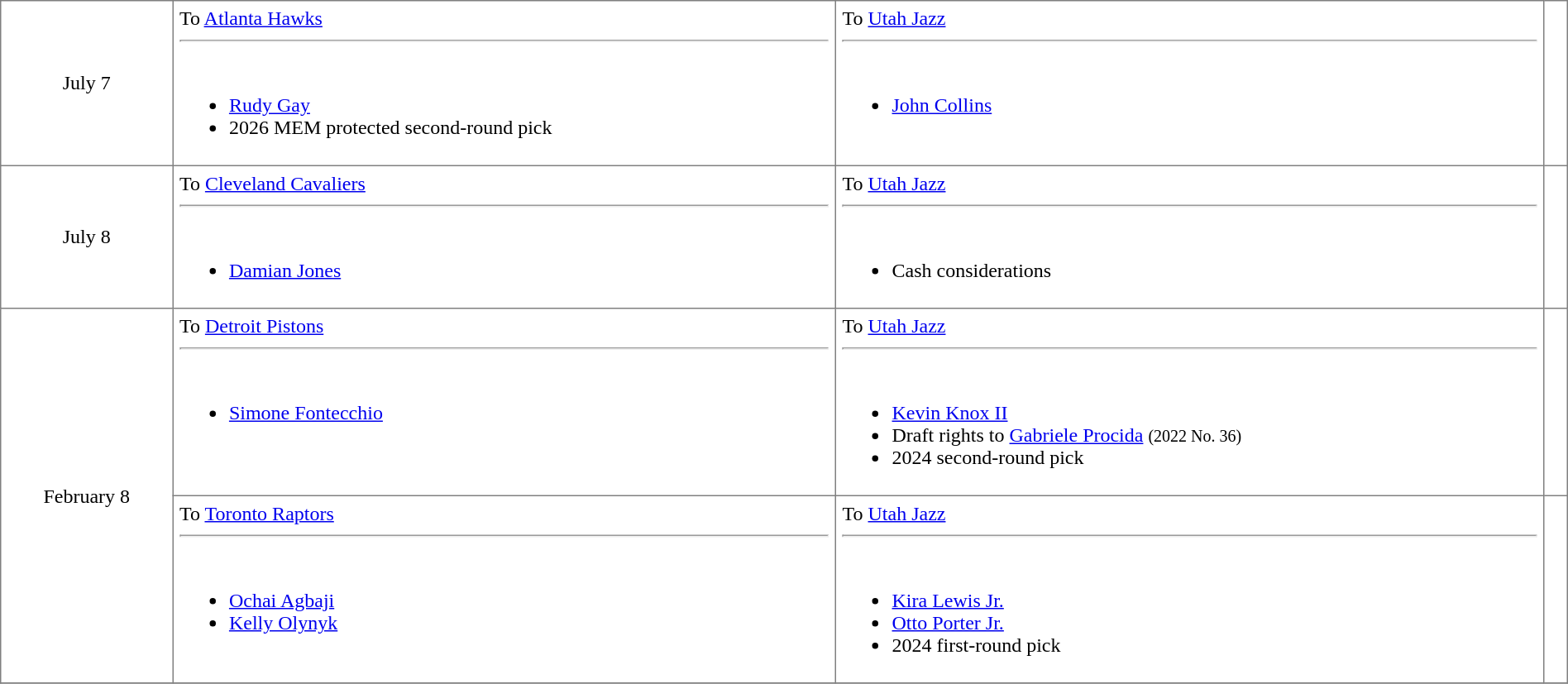<table border="1" style="border-collapse:collapse; text-align:center; width:100%;"  cellpadding="5">
<tr>
<td rowspan=1>July 7</td>
<td align="left" valign="top">To <a href='#'>Atlanta Hawks</a><hr><br><ul><li><a href='#'>Rudy Gay</a></li><li>2026 MEM protected second-round pick</li></ul></td>
<td align="left" valign="top">To <a href='#'>Utah Jazz</a><hr><br><ul><li><a href='#'>John Collins</a></li></ul></td>
<td></td>
</tr>
<tr>
<td rowspan=1>July 8</td>
<td align="left" valign="top">To <a href='#'>Cleveland Cavaliers</a><hr><br><ul><li><a href='#'>Damian Jones</a></li></ul></td>
<td align="left" valign="top">To <a href='#'>Utah Jazz</a><hr><br><ul><li>Cash considerations</li></ul></td>
<td></td>
</tr>
<tr>
<td rowspan=2>February 8</td>
<td align="left" valign="top">To <a href='#'>Detroit Pistons</a><hr><br><ul><li><a href='#'>Simone Fontecchio</a></li></ul></td>
<td align="left" valign="top">To <a href='#'>Utah Jazz</a><hr><br><ul><li><a href='#'>Kevin Knox II</a></li><li>Draft rights to <a href='#'>Gabriele Procida</a> <small>(2022 No. 36)</small></li><li>2024 second-round pick</li></ul></td>
<td></td>
</tr>
<tr>
<td align="left" valign="top">To <a href='#'>Toronto Raptors</a><hr><br><ul><li><a href='#'>Ochai Agbaji</a></li><li><a href='#'>Kelly Olynyk</a></li></ul></td>
<td align="left" valign="top">To <a href='#'>Utah Jazz</a><hr><br><ul><li><a href='#'>Kira Lewis Jr.</a></li><li><a href='#'>Otto Porter Jr.</a></li><li>2024 first-round pick</li></ul></td>
<td></td>
</tr>
<tr>
</tr>
</table>
